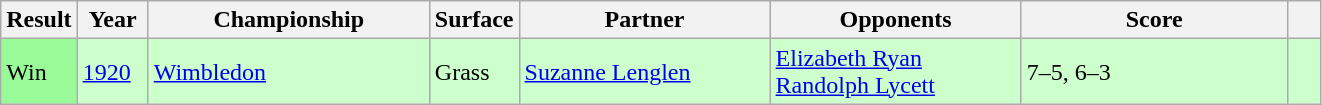<table class="sortable wikitable">
<tr>
<th style="width:40px">Result</th>
<th style="width:40px">Year</th>
<th style="width:180px">Championship</th>
<th style="width:50px">Surface</th>
<th style="width:160px">Partner</th>
<th style="width:160px">Opponents</th>
<th style="width:170px" class="unsortable">Score</th>
<th width=15 class="unsortable"></th>
</tr>
<tr bgcolor= #cfc>
<td style="background:#98fb98;">Win</td>
<td><a href='#'>1920</a></td>
<td><a href='#'>Wimbledon</a></td>
<td>Grass</td>
<td> <a href='#'>Suzanne Lenglen</a></td>
<td> <a href='#'>Elizabeth Ryan</a> <br>   <a href='#'>Randolph Lycett</a></td>
<td>7–5, 6–3</td>
<td></td>
</tr>
</table>
